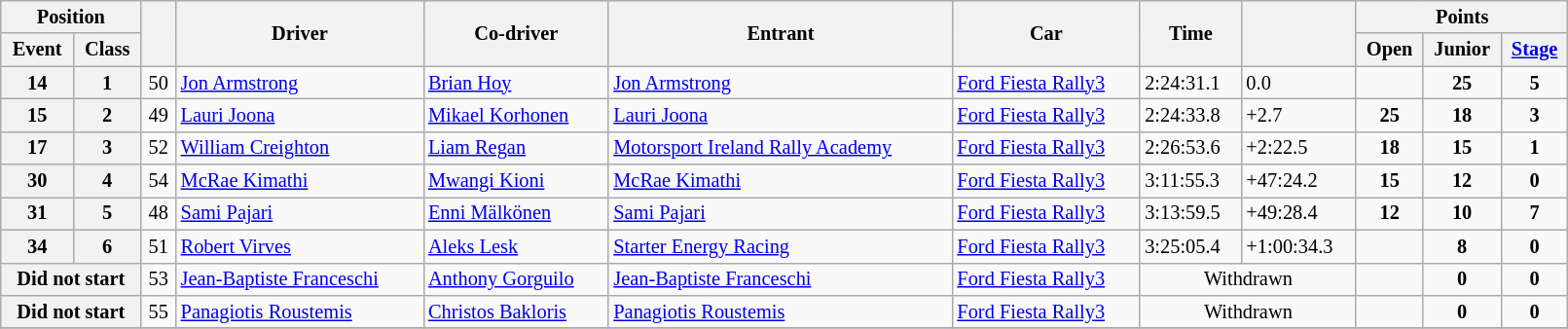<table class="wikitable" width=85% style="font-size: 85%;">
<tr>
<th colspan="2">Position</th>
<th rowspan="2"></th>
<th rowspan="2">Driver</th>
<th rowspan="2">Co-driver</th>
<th rowspan="2">Entrant</th>
<th rowspan="2">Car</th>
<th rowspan="2">Time</th>
<th rowspan="2"></th>
<th colspan="3">Points</th>
</tr>
<tr>
<th>Event</th>
<th>Class</th>
<th>Open</th>
<th>Junior</th>
<th><a href='#'>Stage</a></th>
</tr>
<tr>
<th>14</th>
<th>1</th>
<td align="center">50</td>
<td><a href='#'>Jon Armstrong</a></td>
<td><a href='#'>Brian Hoy</a></td>
<td><a href='#'>Jon Armstrong</a></td>
<td><a href='#'>Ford Fiesta Rally3</a></td>
<td>2:24:31.1</td>
<td>0.0</td>
<td></td>
<td align="center"><strong>25</strong></td>
<td align="center"><strong>5</strong></td>
</tr>
<tr>
<th>15</th>
<th>2</th>
<td align="center">49</td>
<td><a href='#'>Lauri Joona</a></td>
<td><a href='#'>Mikael Korhonen</a></td>
<td><a href='#'>Lauri Joona</a></td>
<td><a href='#'>Ford Fiesta Rally3</a></td>
<td>2:24:33.8</td>
<td>+2.7</td>
<td align="center"><strong>25</strong></td>
<td align="center"><strong>18</strong></td>
<td align="center"><strong>3</strong></td>
</tr>
<tr>
<th>17</th>
<th>3</th>
<td align="center">52</td>
<td><a href='#'>William Creighton</a></td>
<td><a href='#'>Liam Regan</a></td>
<td><a href='#'>Motorsport Ireland Rally Academy</a></td>
<td><a href='#'>Ford Fiesta Rally3</a></td>
<td>2:26:53.6</td>
<td>+2:22.5</td>
<td align="center"><strong>18</strong></td>
<td align="center"><strong>15</strong></td>
<td align="center"><strong>1</strong></td>
</tr>
<tr>
<th>30</th>
<th>4</th>
<td align="center">54</td>
<td><a href='#'>McRae Kimathi</a></td>
<td><a href='#'>Mwangi Kioni</a></td>
<td><a href='#'>McRae Kimathi</a></td>
<td><a href='#'>Ford Fiesta Rally3</a></td>
<td>3:11:55.3</td>
<td>+47:24.2</td>
<td align="center"><strong>15</strong></td>
<td align="center"><strong>12</strong></td>
<td align="center"><strong>0</strong></td>
</tr>
<tr>
<th>31</th>
<th>5</th>
<td align="center">48</td>
<td><a href='#'>Sami Pajari</a></td>
<td><a href='#'>Enni Mälkönen</a></td>
<td><a href='#'>Sami Pajari</a></td>
<td><a href='#'>Ford Fiesta Rally3</a></td>
<td>3:13:59.5</td>
<td>+49:28.4</td>
<td align="center"><strong>12</strong></td>
<td align="center"><strong>10</strong></td>
<td align="center"><strong>7</strong></td>
</tr>
<tr>
<th>34</th>
<th>6</th>
<td align="center">51</td>
<td><a href='#'>Robert Virves</a></td>
<td><a href='#'>Aleks Lesk</a></td>
<td><a href='#'>Starter Energy Racing</a></td>
<td><a href='#'>Ford Fiesta Rally3</a></td>
<td>3:25:05.4</td>
<td>+1:00:34.3</td>
<td></td>
<td align="center"><strong>8</strong></td>
<td align="center"><strong>0</strong></td>
</tr>
<tr>
<th colspan="2">Did not start</th>
<td align="center">53</td>
<td><a href='#'>Jean-Baptiste Franceschi</a></td>
<td><a href='#'>Anthony Gorguilo</a></td>
<td><a href='#'>Jean-Baptiste Franceschi</a></td>
<td><a href='#'>Ford Fiesta Rally3</a></td>
<td align="center" colspan="2">Withdrawn</td>
<td></td>
<td align="center"><strong>0</strong></td>
<td align="center"><strong>0</strong></td>
</tr>
<tr>
<th colspan="2">Did not start</th>
<td align="center">55</td>
<td><a href='#'>Panagiotis Roustemis</a></td>
<td><a href='#'>Christos Bakloris</a></td>
<td><a href='#'>Panagiotis Roustemis</a></td>
<td><a href='#'>Ford Fiesta Rally3</a></td>
<td align="center" colspan="2">Withdrawn</td>
<td></td>
<td align="center"><strong>0</strong></td>
<td align="center"><strong>0</strong></td>
</tr>
<tr>
</tr>
</table>
